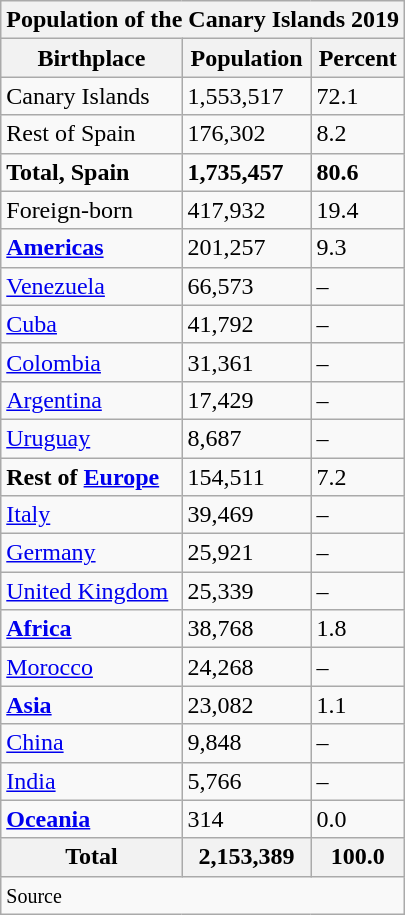<table class="wikitable sortable" style="text-align:left">
<tr>
<th colspan="4">Population of the Canary Islands 2019</th>
</tr>
<tr>
<th colspan="2">Birthplace</th>
<th>Population</th>
<th>Percent</th>
</tr>
<tr>
<td colspan="2">Canary Islands</td>
<td>1,553,517</td>
<td>72.1</td>
</tr>
<tr>
<td colspan="2">Rest of Spain</td>
<td>176,302</td>
<td>8.2</td>
</tr>
<tr>
<td colspan="2"><strong>Total, Spain</strong></td>
<td><strong>1,735,457 </strong></td>
<td><strong>80.6</strong></td>
</tr>
<tr>
<td colspan="2">Foreign-born</td>
<td>417,932</td>
<td>19.4</td>
</tr>
<tr>
<td colspan="2"><strong><a href='#'>Americas</a></strong></td>
<td>201,257</td>
<td>9.3</td>
</tr>
<tr>
<td colspan="2"><a href='#'>Venezuela</a></td>
<td>66,573</td>
<td>–</td>
</tr>
<tr>
<td colspan ="2"><a href='#'>Cuba</a></td>
<td>41,792</td>
<td>–</td>
</tr>
<tr>
<td colspan ="2"><a href='#'>Colombia</a></td>
<td>31,361</td>
<td>–</td>
</tr>
<tr>
<td colspan="2"><a href='#'>Argentina</a></td>
<td>17,429</td>
<td>–</td>
</tr>
<tr>
<td colspan ="2"><a href='#'>Uruguay</a></td>
<td>8,687</td>
<td>–</td>
</tr>
<tr>
<td colspan="2"><strong> Rest of <a href='#'>Europe</a> </strong></td>
<td>154,511</td>
<td>7.2</td>
</tr>
<tr>
<td colspan ="2"><a href='#'>Italy</a></td>
<td>39,469</td>
<td>–</td>
</tr>
<tr>
<td colspan ="2"><a href='#'>Germany</a></td>
<td>25,921</td>
<td>–</td>
</tr>
<tr>
<td colspan ="2"><a href='#'>United Kingdom</a></td>
<td>25,339</td>
<td>–</td>
</tr>
<tr>
<td colspan="2"><strong><a href='#'>Africa</a></strong></td>
<td>38,768</td>
<td>1.8</td>
</tr>
<tr>
<td colspan ="2"><a href='#'>Morocco</a></td>
<td>24,268</td>
<td>–</td>
</tr>
<tr>
<td colspan="2"><strong><a href='#'>Asia</a></strong></td>
<td>23,082</td>
<td>1.1</td>
</tr>
<tr>
<td colspan="2"><a href='#'>China</a></td>
<td>9,848</td>
<td>–</td>
</tr>
<tr>
<td colspan="2"><a href='#'>India</a></td>
<td>5,766</td>
<td>–</td>
</tr>
<tr>
<td colspan="2"><strong><a href='#'>Oceania</a></strong></td>
<td>314</td>
<td>0.0</td>
</tr>
<tr>
<th colspan="2">Total</th>
<th align=center>2,153,389</th>
<th align=center>100.0</th>
</tr>
<tr>
<td colspan="4" style="text-align:left;"><small>Source</small></td>
</tr>
</table>
